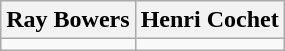<table class="wikitable">
<tr>
<th>Ray Bowers</th>
<th>Henri Cochet</th>
</tr>
<tr style="vertical-align: top;">
<td></td>
<td></td>
</tr>
</table>
